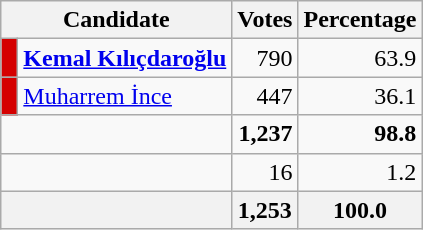<table class=wikitable style=text-align:right>
<tr>
<th scope="col", colspan="2">Candidate</th>
<th>Votes</th>
<th>Percentage</th>
</tr>
<tr>
<td style="background:#d50000; width:4px; text-align:center;"></td>
<td align=left><strong><a href='#'>Kemal Kılıçdaroğlu</a></strong></td>
<td>790</td>
<td>63.9</td>
</tr>
<tr>
<td style="background:#d50000; width:4px; text-align:center;"></td>
<td align=left><a href='#'>Muharrem İnce</a></td>
<td>447</td>
<td>36.1</td>
</tr>
<tr>
<td scope="col", colspan="2"></td>
<td><strong>1,237</strong></td>
<td><strong>98.8</strong></td>
</tr>
<tr>
<td scope="col", colspan="2"></td>
<td>16</td>
<td>1.2</td>
</tr>
<tr>
<th scope="col", colspan="2"></th>
<th><strong>1,253</strong></th>
<th><strong>100.0</strong></th>
</tr>
</table>
